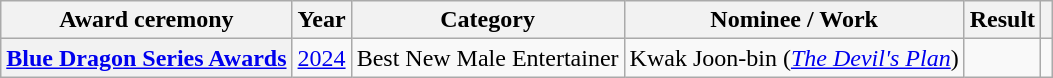<table class="wikitable plainrowheaders sortable">
<tr>
<th scope="col">Award ceremony</th>
<th scope="col">Year</th>
<th scope="col">Category</th>
<th scope="col">Nominee / Work</th>
<th scope="col">Result</th>
<th scope="col" class="unsortable"></th>
</tr>
<tr>
<th rowspan="2" scope="row"><a href='#'>Blue Dragon Series Awards</a></th>
<td rowspan="2" style="text-align:center"><a href='#'>2024</a></td>
<td>Best New Male Entertainer</td>
<td>Kwak Joon-bin (<em><a href='#'>The Devil's Plan</a></em>)</td>
<td></td>
<td></td>
</tr>
</table>
